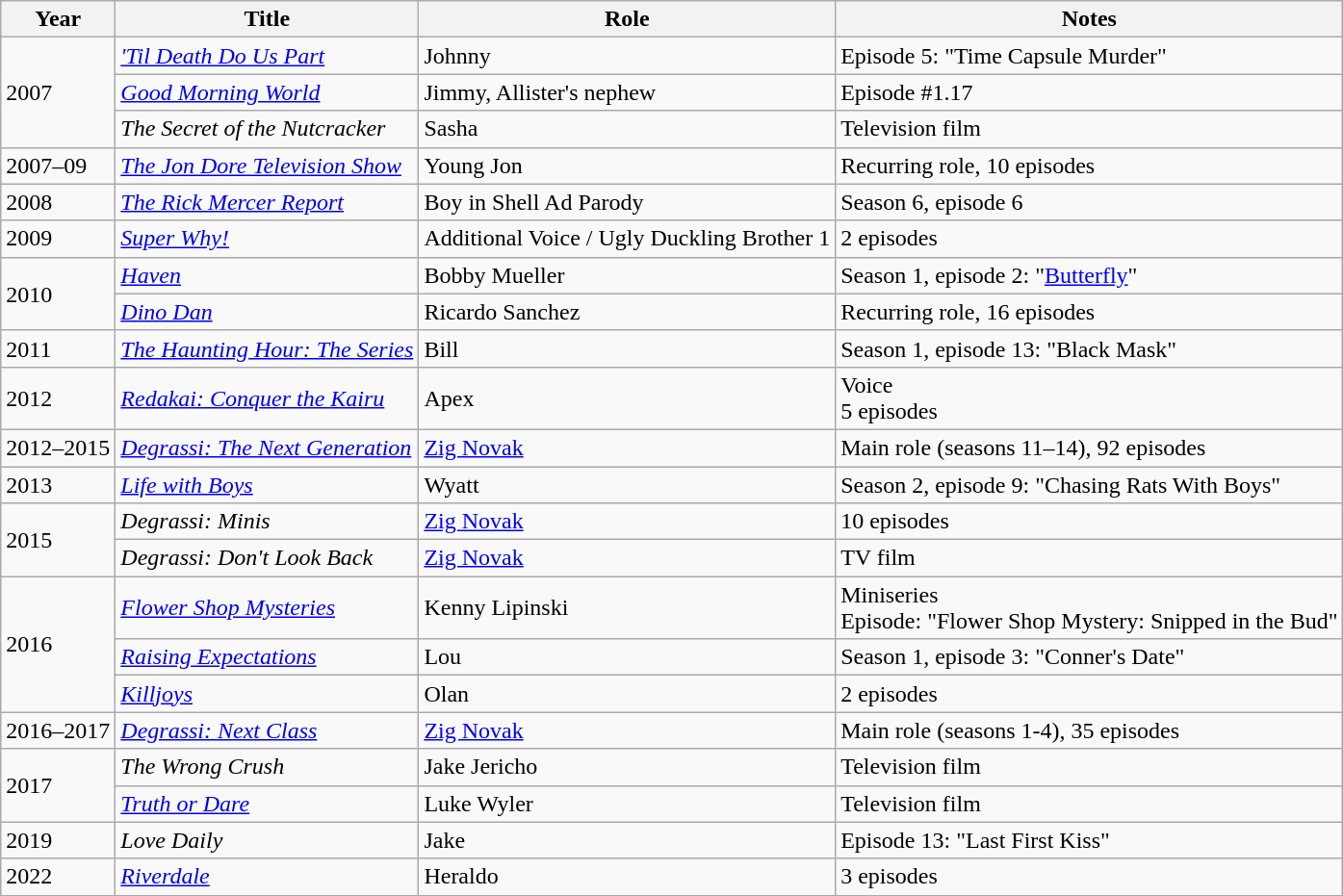<table class="wikitable sortable">
<tr>
<th>Year</th>
<th>Title</th>
<th>Role</th>
<th class="unsortable">Notes</th>
</tr>
<tr>
<td rowspan=3>2007</td>
<td data-sort-value="Til Death Do Us Part"><em><a href='#'>'Til Death Do Us Part</a></em></td>
<td>Johnny</td>
<td>Episode 5: "Time Capsule Murder"</td>
</tr>
<tr>
<td><em><a href='#'>Good Morning World</a></em></td>
<td>Jimmy, Allister's nephew</td>
<td>Episode #1.17</td>
</tr>
<tr>
<td data-sort-value="Secret of the Nutcracker, The"><em>The Secret of the Nutcracker</em></td>
<td>Sasha</td>
<td>Television film</td>
</tr>
<tr>
<td>2007–09</td>
<td data-sort-value="Jon Dore Television Show], The"><em><a href='#'>The Jon Dore Television Show</a></em></td>
<td>Young Jon</td>
<td>Recurring role, 10 episodes</td>
</tr>
<tr>
<td>2008</td>
<td data-sort-value="Rick Mercer Report, The"><em><a href='#'>The Rick Mercer Report</a></em></td>
<td>Boy in Shell Ad Parody</td>
<td>Season 6, episode 6</td>
</tr>
<tr>
<td>2009</td>
<td><em><a href='#'>Super Why!</a></em></td>
<td>Additional Voice / Ugly Duckling Brother 1</td>
<td>2 episodes</td>
</tr>
<tr>
<td rowspan=2>2010</td>
<td><em><a href='#'>Haven</a></em></td>
<td>Bobby Mueller</td>
<td>Season 1, episode 2: "<a href='#'>Butterfly</a>"</td>
</tr>
<tr>
<td><em><a href='#'>Dino Dan</a></em></td>
<td>Ricardo Sanchez</td>
<td>Recurring role, 16 episodes</td>
</tr>
<tr>
<td>2011</td>
<td data-sort-value="Haunting Hour: The Series, The"><em><a href='#'>The Haunting Hour: The Series</a></em></td>
<td>Bill</td>
<td>Season 1, episode 13: "Black Mask"</td>
</tr>
<tr>
<td>2012</td>
<td><em><a href='#'>Redakai: Conquer the Kairu</a></em></td>
<td>Apex</td>
<td>Voice<br> 5 episodes</td>
</tr>
<tr>
<td>2012–2015</td>
<td><em><a href='#'>Degrassi: The Next Generation</a></em></td>
<td><a href='#'>Zig Novak</a></td>
<td>Main role (seasons 11–14), 92 episodes</td>
</tr>
<tr>
<td>2013</td>
<td><em><a href='#'>Life with Boys</a></em></td>
<td>Wyatt</td>
<td>Season 2, episode 9: "Chasing Rats With Boys"</td>
</tr>
<tr>
<td rowspan=2>2015</td>
<td><em>Degrassi: Minis</em></td>
<td><a href='#'>Zig Novak</a></td>
<td>10 episodes</td>
</tr>
<tr>
<td><em>Degrassi: Don't Look Back</em></td>
<td><a href='#'>Zig Novak</a></td>
<td>TV film</td>
</tr>
<tr>
<td rowspan=3>2016</td>
<td><em><a href='#'>Flower Shop Mysteries</a></em></td>
<td>Kenny Lipinski</td>
<td>Miniseries<br> Episode: "Flower Shop Mystery: Snipped in the Bud"</td>
</tr>
<tr>
<td><em><a href='#'>Raising Expectations</a></em></td>
<td>Lou</td>
<td>Season 1, episode 3: "Conner's Date"</td>
</tr>
<tr>
<td><em><a href='#'>Killjoys</a></em></td>
<td>Olan</td>
<td>2 episodes</td>
</tr>
<tr>
<td>2016–2017</td>
<td><em><a href='#'>Degrassi: Next Class</a></em></td>
<td><a href='#'>Zig Novak</a></td>
<td>Main role (seasons 1-4), 35 episodes</td>
</tr>
<tr>
<td rowspan=2>2017</td>
<td data-sort-value="Wrong Crush, The"><em>The Wrong Crush</em></td>
<td>Jake Jericho</td>
<td>Television film</td>
</tr>
<tr>
<td><em><a href='#'>Truth or Dare</a></em></td>
<td>Luke Wyler</td>
<td>Television film</td>
</tr>
<tr>
<td>2019</td>
<td><em>Love Daily</em></td>
<td>Jake</td>
<td>Episode 13: "Last First Kiss"</td>
</tr>
<tr>
<td>2022</td>
<td><em><a href='#'>Riverdale</a></em></td>
<td>Heraldo</td>
<td>3 episodes</td>
</tr>
<tr>
</tr>
</table>
